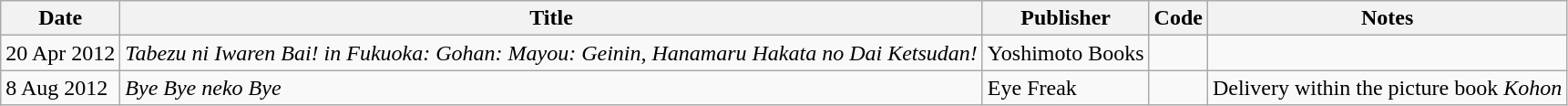<table class="wikitable">
<tr>
<th>Date</th>
<th>Title</th>
<th>Publisher</th>
<th>Code</th>
<th>Notes</th>
</tr>
<tr>
<td>20 Apr 2012</td>
<td><em>Tabezu ni Iwaren Bai! in Fukuoka: Gohan: Mayou: Geinin, Hanamaru Hakata no Dai Ketsudan!</em></td>
<td>Yoshimoto Books</td>
<td></td>
<td></td>
</tr>
<tr>
<td>8 Aug 2012</td>
<td><em>Bye Bye neko Bye</em></td>
<td>Eye Freak</td>
<td></td>
<td>Delivery within the picture book <em>Kohon</em></td>
</tr>
</table>
